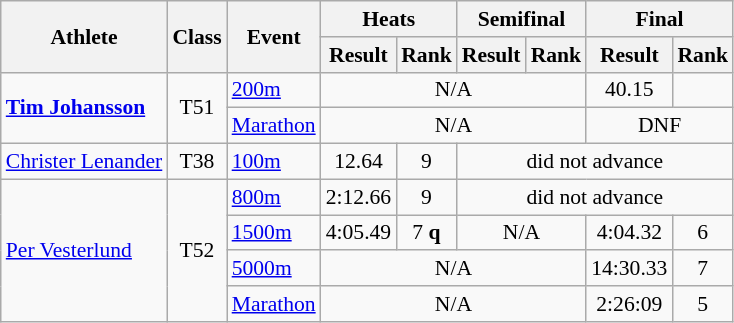<table class=wikitable style="font-size:90%">
<tr>
<th rowspan="2">Athlete</th>
<th rowspan="2">Class</th>
<th rowspan="2">Event</th>
<th colspan="2">Heats</th>
<th colspan="2">Semifinal</th>
<th colspan="2">Final</th>
</tr>
<tr>
<th>Result</th>
<th>Rank</th>
<th>Result</th>
<th>Rank</th>
<th>Result</th>
<th>Rank</th>
</tr>
<tr>
<td rowspan="2"><strong><a href='#'>Tim Johansson</a></strong></td>
<td rowspan="2" style="text-align:center;">T51</td>
<td><a href='#'>200m</a></td>
<td style="text-align:center;" colspan="4">N/A</td>
<td style="text-align:center;">40.15</td>
<td style="text-align:center;"></td>
</tr>
<tr>
<td><a href='#'>Marathon</a></td>
<td style="text-align:center;" colspan="4">N/A</td>
<td style="text-align:center;" colspan="2">DNF</td>
</tr>
<tr>
<td><a href='#'>Christer Lenander</a></td>
<td style="text-align:center;">T38</td>
<td><a href='#'>100m</a></td>
<td style="text-align:center;">12.64</td>
<td style="text-align:center;">9</td>
<td style="text-align:center;" colspan="4">did not advance</td>
</tr>
<tr>
<td rowspan="4"><a href='#'>Per Vesterlund</a></td>
<td rowspan="4" style="text-align:center;">T52</td>
<td><a href='#'>800m</a></td>
<td style="text-align:center;">2:12.66</td>
<td style="text-align:center;">9</td>
<td style="text-align:center;" colspan="4">did not advance</td>
</tr>
<tr>
<td><a href='#'>1500m</a></td>
<td style="text-align:center;">4:05.49</td>
<td style="text-align:center;">7 <strong>q</strong></td>
<td style="text-align:center;" colspan="2">N/A</td>
<td style="text-align:center;">4:04.32</td>
<td style="text-align:center;">6</td>
</tr>
<tr>
<td><a href='#'>5000m</a></td>
<td style="text-align:center;" colspan="4">N/A</td>
<td style="text-align:center;">14:30.33</td>
<td style="text-align:center;">7</td>
</tr>
<tr>
<td><a href='#'>Marathon</a></td>
<td style="text-align:center;" colspan="4">N/A</td>
<td style="text-align:center;">2:26:09</td>
<td style="text-align:center;">5</td>
</tr>
</table>
